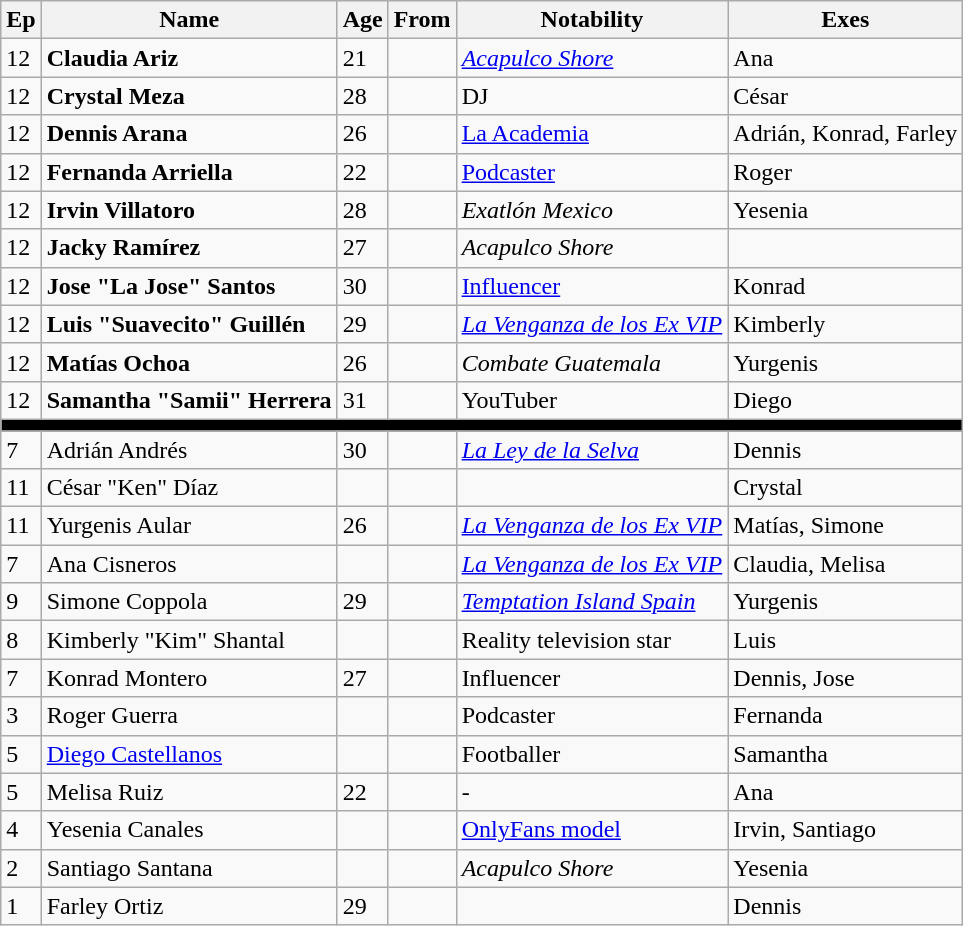<table class="wikitable sortable">
<tr>
<th>Ep</th>
<th>Name</th>
<th>Age</th>
<th>From</th>
<th>Notability</th>
<th>Exes</th>
</tr>
<tr>
<td>12</td>
<td><strong>Claudia Ariz</strong></td>
<td>21</td>
<td></td>
<td><em><a href='#'>Acapulco Shore</a></em></td>
<td>Ana</td>
</tr>
<tr>
<td>12</td>
<td><strong>Crystal Meza</strong></td>
<td>28</td>
<td></td>
<td>DJ</td>
<td>César</td>
</tr>
<tr>
<td>12</td>
<td><strong>Dennis Arana</strong></td>
<td>26</td>
<td></td>
<td><a href='#'>La Academia</a></td>
<td>Adrián, Konrad, Farley</td>
</tr>
<tr>
<td>12</td>
<td><strong>Fernanda Arriella</strong></td>
<td>22</td>
<td></td>
<td><a href='#'>Podcaster</a></td>
<td>Roger</td>
</tr>
<tr>
<td>12</td>
<td><strong>Irvin Villatoro</strong></td>
<td>28</td>
<td></td>
<td><em>Exatlón Mexico</em></td>
<td>Yesenia</td>
</tr>
<tr>
<td>12</td>
<td><strong>Jacky Ramírez</strong></td>
<td>27</td>
<td></td>
<td><em>Acapulco Shore</em></td>
<td></td>
</tr>
<tr>
<td>12</td>
<td><strong>Jose "La Jose" Santos</strong></td>
<td>30</td>
<td></td>
<td><a href='#'>Influencer</a></td>
<td>Konrad</td>
</tr>
<tr>
<td>12</td>
<td><strong>Luis "Suavecito" Guillén</strong></td>
<td>29</td>
<td></td>
<td><em><a href='#'>La Venganza de los Ex VIP</a></em></td>
<td>Kimberly</td>
</tr>
<tr>
<td>12</td>
<td><strong>Matías Ochoa</strong></td>
<td>26</td>
<td></td>
<td><em>Combate Guatemala</em></td>
<td>Yurgenis</td>
</tr>
<tr>
<td>12</td>
<td><strong>Samantha "Samii" Herrera</strong></td>
<td>31</td>
<td></td>
<td>YouTuber</td>
<td>Diego</td>
</tr>
<tr>
<th colspan="6" style="background:#000000;"></th>
</tr>
<tr>
<td>7</td>
<td>Adrián Andrés</td>
<td>30</td>
<td></td>
<td><em><a href='#'>La Ley de la Selva</a></em></td>
<td>Dennis</td>
</tr>
<tr>
<td>11</td>
<td>César "Ken" Díaz</td>
<td></td>
<td></td>
<td></td>
<td>Crystal</td>
</tr>
<tr>
<td>11</td>
<td>Yurgenis Aular</td>
<td>26</td>
<td></td>
<td><em><a href='#'>La Venganza de los Ex VIP</a></em></td>
<td>Matías, Simone</td>
</tr>
<tr>
<td>7</td>
<td>Ana Cisneros</td>
<td></td>
<td></td>
<td><em><a href='#'>La Venganza de los Ex VIP</a></em></td>
<td>Claudia, Melisa</td>
</tr>
<tr>
<td>9</td>
<td>Simone Coppola</td>
<td>29</td>
<td></td>
<td><em><a href='#'>Temptation Island Spain</a></em></td>
<td>Yurgenis</td>
</tr>
<tr>
<td>8</td>
<td>Kimberly "Kim" Shantal</td>
<td></td>
<td></td>
<td>Reality television star</td>
<td>Luis</td>
</tr>
<tr>
<td>7</td>
<td>Konrad Montero</td>
<td>27</td>
<td></td>
<td>Influencer</td>
<td>Dennis, Jose</td>
</tr>
<tr>
<td>3</td>
<td>Roger Guerra</td>
<td></td>
<td></td>
<td>Podcaster</td>
<td>Fernanda</td>
</tr>
<tr>
<td>5</td>
<td><a href='#'>Diego Castellanos</a></td>
<td></td>
<td></td>
<td>Footballer</td>
<td>Samantha</td>
</tr>
<tr>
<td>5</td>
<td>Melisa Ruiz</td>
<td>22</td>
<td></td>
<td>-</td>
<td>Ana</td>
</tr>
<tr>
<td>4</td>
<td>Yesenia Canales</td>
<td></td>
<td></td>
<td><a href='#'>OnlyFans model</a></td>
<td>Irvin, Santiago</td>
</tr>
<tr>
<td>2</td>
<td>Santiago Santana</td>
<td></td>
<td></td>
<td><em>Acapulco Shore</em></td>
<td>Yesenia</td>
</tr>
<tr>
<td>1</td>
<td>Farley Ortiz</td>
<td>29</td>
<td></td>
<td></td>
<td>Dennis</td>
</tr>
</table>
